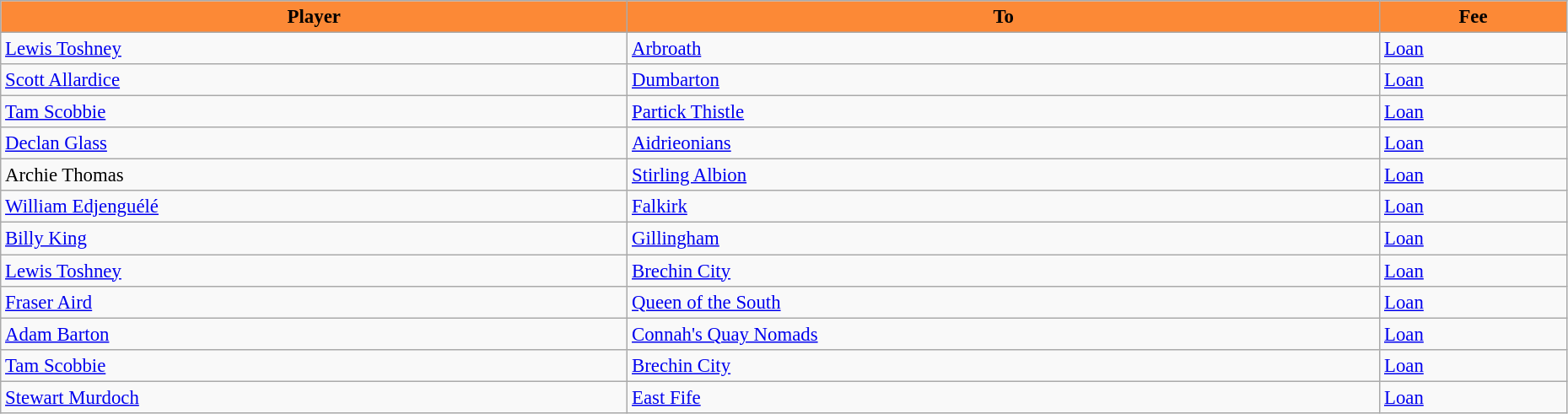<table class="wikitable" style="text-align:left; font-size:95%;width:98%;">
<tr>
<th style="background:#FC8936; color:black;">Player</th>
<th style="background:#FC8936; color:black;">To</th>
<th style="background:#FC8936; color:black;">Fee</th>
</tr>
<tr>
<td> <a href='#'>Lewis Toshney</a></td>
<td> <a href='#'>Arbroath</a></td>
<td><a href='#'>Loan</a></td>
</tr>
<tr>
<td> <a href='#'>Scott Allardice</a></td>
<td> <a href='#'>Dumbarton</a></td>
<td><a href='#'>Loan</a></td>
</tr>
<tr>
<td> <a href='#'>Tam Scobbie</a></td>
<td> <a href='#'>Partick Thistle</a></td>
<td><a href='#'>Loan</a></td>
</tr>
<tr>
<td> <a href='#'>Declan Glass</a></td>
<td> <a href='#'>Aidrieonians</a></td>
<td><a href='#'>Loan</a></td>
</tr>
<tr>
<td> Archie Thomas</td>
<td> <a href='#'>Stirling Albion</a></td>
<td><a href='#'>Loan</a></td>
</tr>
<tr>
<td> <a href='#'>William Edjenguélé</a></td>
<td> <a href='#'>Falkirk</a></td>
<td><a href='#'>Loan</a></td>
</tr>
<tr>
<td> <a href='#'>Billy King</a></td>
<td> <a href='#'>Gillingham</a></td>
<td><a href='#'>Loan</a></td>
</tr>
<tr>
<td> <a href='#'>Lewis Toshney</a></td>
<td> <a href='#'>Brechin City</a></td>
<td><a href='#'>Loan</a></td>
</tr>
<tr>
<td> <a href='#'>Fraser Aird</a></td>
<td> <a href='#'>Queen of the South</a></td>
<td><a href='#'>Loan</a></td>
</tr>
<tr>
<td> <a href='#'>Adam Barton</a></td>
<td> <a href='#'>Connah's Quay Nomads</a></td>
<td><a href='#'>Loan</a></td>
</tr>
<tr>
<td> <a href='#'>Tam Scobbie</a></td>
<td> <a href='#'>Brechin City</a></td>
<td><a href='#'>Loan</a></td>
</tr>
<tr>
<td> <a href='#'>Stewart Murdoch</a></td>
<td> <a href='#'>East Fife</a></td>
<td><a href='#'>Loan</a></td>
</tr>
</table>
